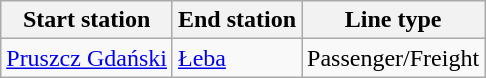<table class="wikitable">
<tr>
<th>Start station</th>
<th>End station</th>
<th>Line type</th>
</tr>
<tr>
<td><a href='#'>Pruszcz Gdański</a></td>
<td><a href='#'>Łeba</a></td>
<td>Passenger/Freight</td>
</tr>
</table>
